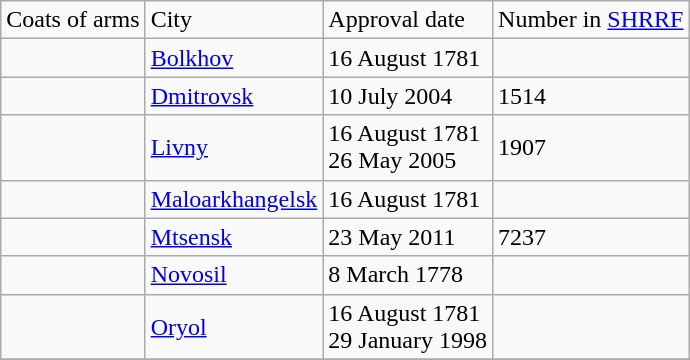<table class="wikitable">
<tr>
<td>Coats of arms</td>
<td>City</td>
<td>Approval date</td>
<td>Number in <a href='#'>SHRRF</a></td>
</tr>
<tr>
<td></td>
<td><a href='#'>Bolkhov</a></td>
<td>16 August 1781</td>
<td></td>
</tr>
<tr>
<td></td>
<td><a href='#'>Dmitrovsk</a></td>
<td>10 July 2004</td>
<td>1514</td>
</tr>
<tr>
<td></td>
<td><a href='#'>Livny</a></td>
<td>16 August 1781<br>26 May 2005</td>
<td>1907</td>
</tr>
<tr>
<td></td>
<td><a href='#'>Maloarkhangelsk</a></td>
<td>16 August 1781</td>
<td></td>
</tr>
<tr>
<td></td>
<td><a href='#'>Mtsensk</a></td>
<td>23 May 2011</td>
<td>7237</td>
</tr>
<tr>
<td></td>
<td><a href='#'>Novosil</a></td>
<td>8 March 1778</td>
<td></td>
</tr>
<tr>
<td></td>
<td><a href='#'>Oryol</a></td>
<td>16 August 1781<br>29 January 1998</td>
<td></td>
</tr>
<tr>
</tr>
</table>
